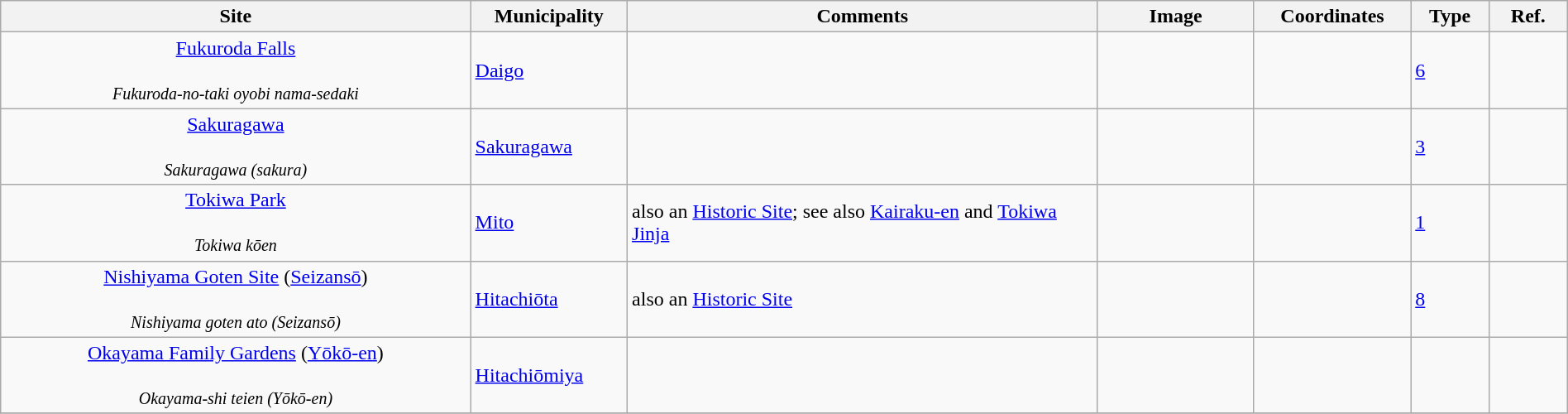<table class="wikitable sortable"  style="width:100%;">
<tr>
<th width="30%" align="left">Site</th>
<th width="10%" align="left">Municipality</th>
<th width="30%" align="left" class="unsortable">Comments</th>
<th width="10%" align="left"  class="unsortable">Image</th>
<th width="10%" align="left" class="unsortable">Coordinates</th>
<th width="5%" align="left">Type</th>
<th width="5%" align="left"  class="unsortable">Ref.</th>
</tr>
<tr>
<td align="center"><a href='#'>Fukuroda Falls</a><br><br><small><em>Fukuroda-no-taki oyobi nama-sedaki</em></small></td>
<td><a href='#'>Daigo</a></td>
<td></td>
<td></td>
<td></td>
<td><a href='#'>6</a></td>
<td></td>
</tr>
<tr>
<td align="center"><a href='#'>Sakuragawa</a><br><br><small><em>Sakuragawa (sakura)</em></small></td>
<td><a href='#'>Sakuragawa</a></td>
<td></td>
<td></td>
<td></td>
<td><a href='#'>3</a></td>
<td></td>
</tr>
<tr>
<td align="center"><a href='#'>Tokiwa Park</a><br><br><small><em>Tokiwa kōen</em></small></td>
<td><a href='#'>Mito</a></td>
<td>also an <a href='#'>Historic Site</a>; see also <a href='#'>Kairaku-en</a> and <a href='#'>Tokiwa Jinja</a></td>
<td></td>
<td></td>
<td><a href='#'>1</a></td>
<td></td>
</tr>
<tr>
<td align="center"><a href='#'>Nishiyama Goten Site</a> (<a href='#'>Seizansō</a>)<br><br><small><em>Nishiyama goten ato (Seizansō)</em></small></td>
<td><a href='#'>Hitachiōta</a></td>
<td>also an <a href='#'>Historic Site</a></td>
<td></td>
<td></td>
<td><a href='#'>8</a></td>
<td></td>
</tr>
<tr>
<td align="center"><a href='#'>Okayama Family Gardens</a> (<a href='#'>Yōkō-en</a>)<br><br><small><em>Okayama-shi teien (Yōkō-en)</em></small></td>
<td><a href='#'>Hitachiōmiya</a></td>
<td></td>
<td></td>
<td></td>
<td></td>
<td></td>
</tr>
<tr>
</tr>
</table>
